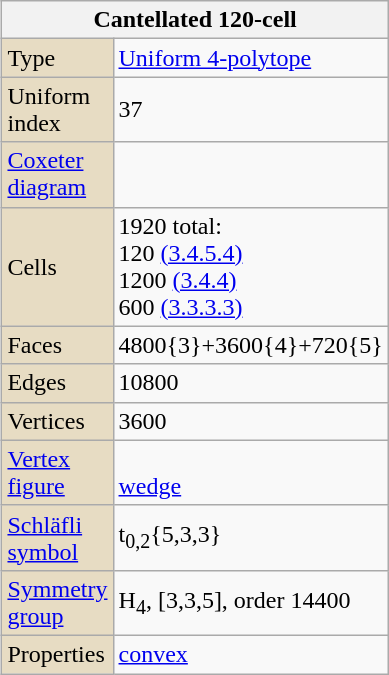<table class="wikitable" align="right" style="margin-left:10px" width="250">
<tr>
<th bgcolor=#e7dcc3 colspan=2>Cantellated 120-cell</th>
</tr>
<tr>
<td bgcolor=#e7dcc3>Type</td>
<td><a href='#'>Uniform 4-polytope</a></td>
</tr>
<tr>
<td bgcolor=#e7dcc3>Uniform index</td>
<td>37</td>
</tr>
<tr>
<td bgcolor=#e7dcc3><a href='#'>Coxeter diagram</a></td>
<td></td>
</tr>
<tr>
<td bgcolor=#e7dcc3>Cells</td>
<td>1920 total:<br>120 <a href='#'>(3.4.5.4)</a> <br>1200 <a href='#'>(3.4.4)</a> <br>600 <a href='#'>(3.3.3.3)</a> </td>
</tr>
<tr>
<td bgcolor=#e7dcc3>Faces</td>
<td>4800{3}+3600{4}+720{5}</td>
</tr>
<tr>
<td bgcolor=#e7dcc3>Edges</td>
<td>10800</td>
</tr>
<tr>
<td bgcolor=#e7dcc3>Vertices</td>
<td>3600</td>
</tr>
<tr>
<td bgcolor=#e7dcc3><a href='#'>Vertex figure</a></td>
<td><br><a href='#'>wedge</a></td>
</tr>
<tr>
<td bgcolor=#e7dcc3><a href='#'>Schläfli symbol</a></td>
<td>t<sub>0,2</sub>{5,3,3}</td>
</tr>
<tr>
<td bgcolor=#e7dcc3><a href='#'>Symmetry group</a></td>
<td>H<sub>4</sub>, [3,3,5], order 14400</td>
</tr>
<tr>
<td bgcolor=#e7dcc3>Properties</td>
<td><a href='#'>convex</a></td>
</tr>
</table>
